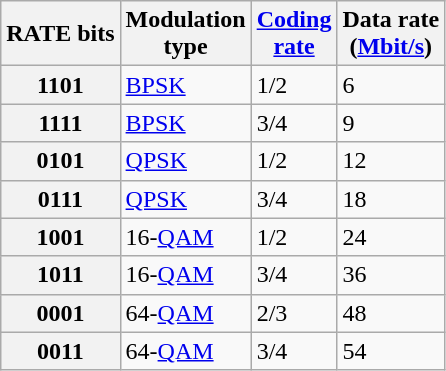<table class="wikitable">
<tr>
<th>RATE bits</th>
<th>Modulation<br>type</th>
<th><a href='#'>Coding<br>rate</a></th>
<th>Data rate<br>(<a href='#'>Mbit/s</a>)</th>
</tr>
<tr>
<th>1101</th>
<td><a href='#'>BPSK</a></td>
<td>1/2</td>
<td>6</td>
</tr>
<tr>
<th>1111</th>
<td><a href='#'>BPSK</a></td>
<td>3/4</td>
<td>9</td>
</tr>
<tr>
<th>0101</th>
<td><a href='#'>QPSK</a></td>
<td>1/2</td>
<td>12</td>
</tr>
<tr>
<th>0111</th>
<td><a href='#'>QPSK</a></td>
<td>3/4</td>
<td>18</td>
</tr>
<tr>
<th>1001</th>
<td>16-<a href='#'>QAM</a></td>
<td>1/2</td>
<td>24</td>
</tr>
<tr>
<th>1011</th>
<td>16-<a href='#'>QAM</a></td>
<td>3/4</td>
<td>36</td>
</tr>
<tr>
<th>0001</th>
<td>64-<a href='#'>QAM</a></td>
<td>2/3</td>
<td>48</td>
</tr>
<tr>
<th>0011</th>
<td>64-<a href='#'>QAM</a></td>
<td>3/4</td>
<td>54</td>
</tr>
</table>
